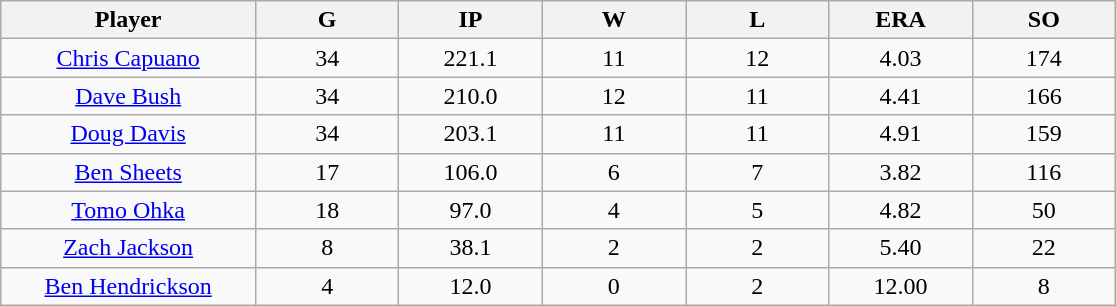<table class="wikitable sortable">
<tr>
<th bgcolor="#DDDDFF" width="16%">Player</th>
<th bgcolor="#DDDDFF" width="9%">G</th>
<th bgcolor="#DDDDFF" width="9%">IP</th>
<th bgcolor="#DDDDFF" width="9%">W</th>
<th bgcolor="#DDDDFF" width="9%">L</th>
<th bgcolor="#DDDDFF" width="9%">ERA</th>
<th bgcolor="#DDDDFF" width="9%">SO</th>
</tr>
<tr align="center">
<td><a href='#'>Chris Capuano</a></td>
<td>34</td>
<td>221.1</td>
<td>11</td>
<td>12</td>
<td>4.03</td>
<td>174</td>
</tr>
<tr align=center>
<td><a href='#'>Dave Bush</a></td>
<td>34</td>
<td>210.0</td>
<td>12</td>
<td>11</td>
<td>4.41</td>
<td>166</td>
</tr>
<tr align=center>
<td><a href='#'>Doug Davis</a></td>
<td>34</td>
<td>203.1</td>
<td>11</td>
<td>11</td>
<td>4.91</td>
<td>159</td>
</tr>
<tr align=center>
<td><a href='#'>Ben Sheets</a></td>
<td>17</td>
<td>106.0</td>
<td>6</td>
<td>7</td>
<td>3.82</td>
<td>116</td>
</tr>
<tr align=center>
<td><a href='#'>Tomo Ohka</a></td>
<td>18</td>
<td>97.0</td>
<td>4</td>
<td>5</td>
<td>4.82</td>
<td>50</td>
</tr>
<tr align=center>
<td><a href='#'>Zach Jackson</a></td>
<td>8</td>
<td>38.1</td>
<td>2</td>
<td>2</td>
<td>5.40</td>
<td>22</td>
</tr>
<tr align=center>
<td><a href='#'>Ben Hendrickson</a></td>
<td>4</td>
<td>12.0</td>
<td>0</td>
<td>2</td>
<td>12.00</td>
<td>8</td>
</tr>
</table>
